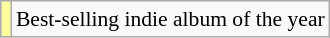<table class="wikitable plainrowheaders" style="font-size:90%;">
<tr>
<td bgcolor=#FFFF99 align=center></td>
<td>Best-selling indie album of the year</td>
</tr>
</table>
